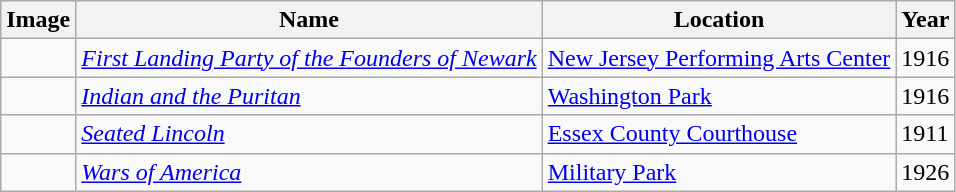<table class="wikitable">
<tr>
<th>Image</th>
<th>Name</th>
<th>Location</th>
<th>Year</th>
</tr>
<tr>
<td></td>
<td><em><a href='#'>First Landing Party of the Founders of Newark</a></em></td>
<td><a href='#'>New Jersey Performing Arts Center</a></td>
<td>1916</td>
</tr>
<tr>
<td></td>
<td><em><a href='#'>Indian and the Puritan</a></em></td>
<td><a href='#'>Washington Park</a></td>
<td>1916</td>
</tr>
<tr>
<td></td>
<td><em><a href='#'>Seated Lincoln</a></em></td>
<td><a href='#'>Essex County Courthouse</a></td>
<td>1911</td>
</tr>
<tr>
<td></td>
<td><em><a href='#'>Wars of America</a></em></td>
<td><a href='#'>Military Park</a></td>
<td>1926</td>
</tr>
</table>
